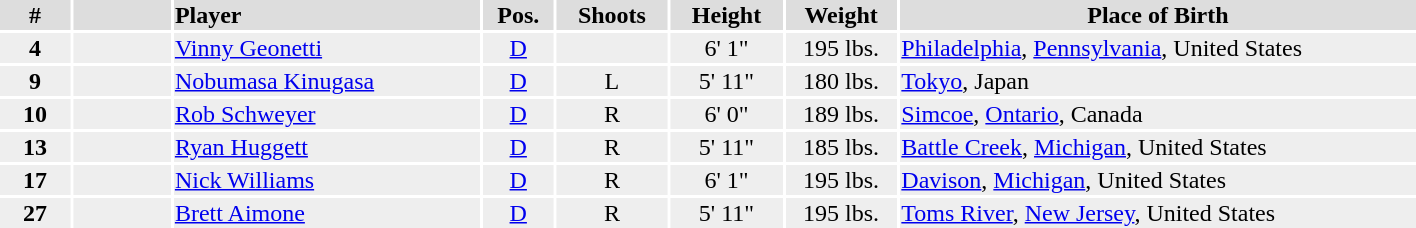<table width=75%>
<tr>
<th colspan=8></th>
</tr>
<tr bgcolor="#dddddd">
<th width=5%>#</th>
<th width=7%></th>
<td align=left!!width=35%><strong>Player</strong></td>
<th width=5%><strong>Pos.</strong></th>
<th width=8%><strong>Shoots</strong></th>
<th width=8%><strong>Height</strong></th>
<th width=8%><strong>Weight</strong></th>
<th width=37%>Place of Birth</th>
</tr>
<tr bgcolor="#eeeeee">
<td align=center><strong>4</strong></td>
<td align=center></td>
<td><a href='#'>Vinny Geonetti</a></td>
<td align=center><a href='#'>D</a></td>
<td align=center></td>
<td align=center>6' 1"</td>
<td align=center>195 lbs.</td>
<td><a href='#'>Philadelphia</a>, <a href='#'>Pennsylvania</a>, United States</td>
</tr>
<tr bgcolor="#eeeeee">
<td align=center><strong>9</strong></td>
<td align=center></td>
<td><a href='#'>Nobumasa Kinugasa</a></td>
<td align=center><a href='#'>D</a></td>
<td align=center>L</td>
<td align=center>5' 11"</td>
<td align=center>180 lbs.</td>
<td><a href='#'>Tokyo</a>, Japan</td>
</tr>
<tr bgcolor="#eeeeee">
<td align=center><strong>10</strong></td>
<td align=center></td>
<td><a href='#'>Rob Schweyer</a></td>
<td align=center><a href='#'>D</a></td>
<td align=center>R</td>
<td align=center>6' 0"</td>
<td align=center>189 lbs.</td>
<td><a href='#'>Simcoe</a>, <a href='#'>Ontario</a>, Canada</td>
</tr>
<tr bgcolor="#eeeeee">
<td align=center><strong>13</strong></td>
<td align=center></td>
<td><a href='#'>Ryan Huggett</a></td>
<td align=center><a href='#'>D</a></td>
<td align=center>R</td>
<td align=center>5' 11"</td>
<td align=center>185 lbs.</td>
<td><a href='#'>Battle Creek</a>, <a href='#'>Michigan</a>, United States</td>
</tr>
<tr bgcolor="#eeeeee">
<td align=center><strong>17</strong></td>
<td align=center></td>
<td><a href='#'>Nick Williams</a></td>
<td align=center><a href='#'>D</a></td>
<td align=center>R</td>
<td align=center>6' 1"</td>
<td align=center>195 lbs.</td>
<td><a href='#'>Davison</a>, <a href='#'>Michigan</a>, United States</td>
</tr>
<tr bgcolor="#eeeeee">
<td align=center><strong>27</strong></td>
<td align=center></td>
<td><a href='#'>Brett Aimone</a></td>
<td align=center><a href='#'>D</a></td>
<td align=center>R</td>
<td align=center>5' 11"</td>
<td align=center>195 lbs.</td>
<td><a href='#'>Toms River</a>, <a href='#'>New Jersey</a>, United States</td>
</tr>
</table>
